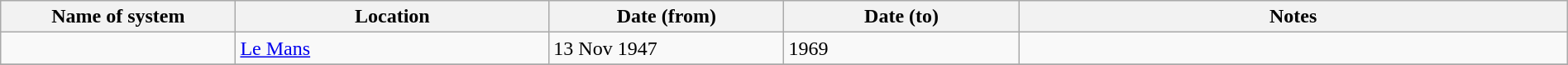<table class="wikitable" width=100%>
<tr>
<th width=15%>Name of system</th>
<th width=20%>Location</th>
<th width=15%>Date (from)</th>
<th width=15%>Date (to)</th>
<th width=35%>Notes</th>
</tr>
<tr>
<td> </td>
<td><a href='#'>Le Mans</a></td>
<td>13 Nov 1947</td>
<td>1969</td>
<td> </td>
</tr>
<tr>
</tr>
</table>
